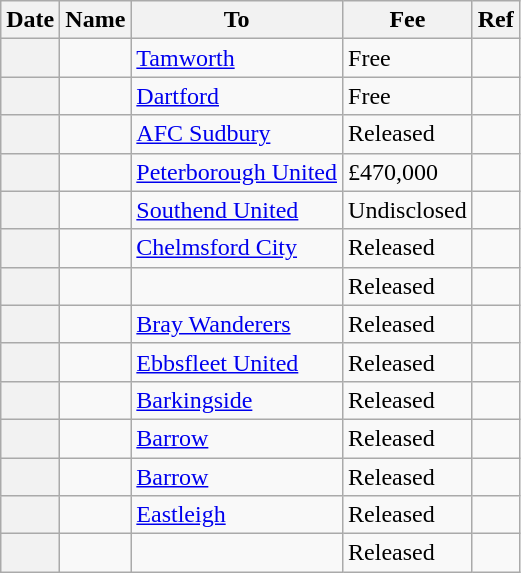<table class="wikitable plainrowheaders">
<tr>
<th scope=col>Date</th>
<th scope=col>Name</th>
<th scope=col>To</th>
<th scope=col>Fee</th>
<th scope=col class=unsortable>Ref</th>
</tr>
<tr>
<th scope=row></th>
<td></td>
<td><a href='#'>Tamworth</a></td>
<td>Free</td>
<td></td>
</tr>
<tr>
<th scope=row></th>
<td></td>
<td><a href='#'>Dartford</a></td>
<td>Free</td>
<td></td>
</tr>
<tr>
<th scope=row></th>
<td></td>
<td><a href='#'>AFC Sudbury</a></td>
<td>Released</td>
<td></td>
</tr>
<tr>
<th scope=row></th>
<td></td>
<td><a href='#'>Peterborough United</a></td>
<td>£470,000</td>
<td></td>
</tr>
<tr>
<th scope=row></th>
<td></td>
<td><a href='#'>Southend United</a></td>
<td>Undisclosed</td>
<td></td>
</tr>
<tr>
<th scope=row></th>
<td></td>
<td><a href='#'>Chelmsford City</a></td>
<td>Released</td>
<td></td>
</tr>
<tr>
<th scope=row></th>
<td></td>
<td></td>
<td>Released</td>
<td></td>
</tr>
<tr>
<th scope=row></th>
<td></td>
<td><a href='#'>Bray Wanderers</a></td>
<td>Released</td>
<td></td>
</tr>
<tr>
<th scope=row></th>
<td></td>
<td><a href='#'>Ebbsfleet United</a></td>
<td>Released</td>
<td></td>
</tr>
<tr>
<th scope=row></th>
<td></td>
<td><a href='#'>Barkingside</a></td>
<td>Released</td>
<td></td>
</tr>
<tr>
<th scope=row></th>
<td></td>
<td><a href='#'>Barrow</a></td>
<td>Released</td>
<td></td>
</tr>
<tr>
<th scope=row></th>
<td></td>
<td><a href='#'>Barrow</a></td>
<td>Released</td>
<td></td>
</tr>
<tr>
<th scope=row></th>
<td></td>
<td><a href='#'>Eastleigh</a></td>
<td>Released</td>
<td></td>
</tr>
<tr>
<th scope=row></th>
<td></td>
<td></td>
<td>Released</td>
<td></td>
</tr>
</table>
